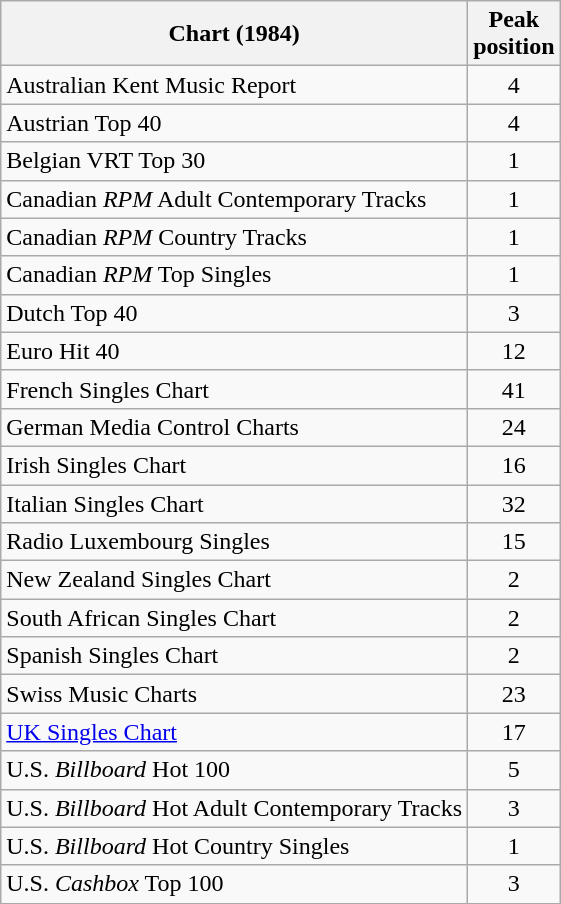<table class="wikitable sortable">
<tr>
<th align="left">Chart (1984)</th>
<th style="text-align:center;">Peak<br>position</th>
</tr>
<tr>
<td align="left">Australian Kent Music Report</td>
<td style="text-align:center;">4</td>
</tr>
<tr>
<td align="left">Austrian Top 40</td>
<td style="text-align:center;">4</td>
</tr>
<tr>
<td align="left">Belgian VRT Top 30</td>
<td style="text-align:center;">1</td>
</tr>
<tr>
<td align="left">Canadian <em>RPM</em> Adult Contemporary Tracks</td>
<td style="text-align:center;">1</td>
</tr>
<tr>
<td align="left">Canadian <em>RPM</em> Country Tracks</td>
<td style="text-align:center;">1</td>
</tr>
<tr>
<td align="left">Canadian <em>RPM</em> Top Singles</td>
<td style="text-align:center;">1</td>
</tr>
<tr>
<td align="left">Dutch Top 40</td>
<td style="text-align:center;">3</td>
</tr>
<tr>
<td align="left">Euro Hit 40</td>
<td style="text-align:center;">12</td>
</tr>
<tr>
<td align="left">French Singles Chart</td>
<td style="text-align:center;">41</td>
</tr>
<tr>
<td align="left">German Media Control Charts</td>
<td style="text-align:center;">24</td>
</tr>
<tr>
<td align="left">Irish Singles Chart</td>
<td style="text-align:center;">16</td>
</tr>
<tr>
<td align="left">Italian Singles Chart</td>
<td style="text-align:center;">32</td>
</tr>
<tr>
<td align="left">Radio Luxembourg Singles</td>
<td style="text-align:center;">15</td>
</tr>
<tr>
<td align="left">New Zealand Singles Chart</td>
<td style="text-align:center;">2</td>
</tr>
<tr>
<td align="left">South African Singles Chart</td>
<td style="text-align:center;">2</td>
</tr>
<tr>
<td align="left">Spanish Singles Chart</td>
<td style="text-align:center;">2</td>
</tr>
<tr>
<td align="left">Swiss Music Charts</td>
<td style="text-align:center;">23</td>
</tr>
<tr>
<td align="left"><a href='#'>UK Singles Chart</a></td>
<td style="text-align:center;">17</td>
</tr>
<tr>
<td align="left">U.S. <em>Billboard</em> Hot 100</td>
<td style="text-align:center;">5</td>
</tr>
<tr>
<td align="left">U.S. <em>Billboard</em> Hot Adult Contemporary Tracks</td>
<td style="text-align:center;">3</td>
</tr>
<tr>
<td align="left">U.S. <em>Billboard</em> Hot Country Singles</td>
<td style="text-align:center;">1</td>
</tr>
<tr>
<td align="left">U.S. <em>Cashbox</em> Top 100</td>
<td style="text-align:center;">3</td>
</tr>
</table>
